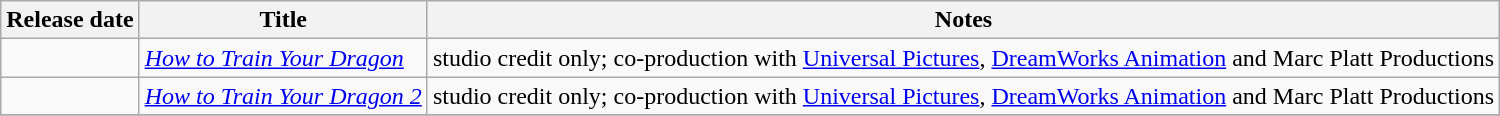<table class="wikitable sortable">
<tr>
<th>Release date</th>
<th>Title</th>
<th>Notes</th>
</tr>
<tr>
<td></td>
<td><em><a href='#'>How to Train Your Dragon</a></em></td>
<td>studio credit only; co-production with <a href='#'>Universal Pictures</a>, <a href='#'>DreamWorks Animation</a> and Marc Platt Productions</td>
</tr>
<tr>
<td></td>
<td><em><a href='#'>How to Train Your Dragon 2</a></em></td>
<td>studio credit only; co-production with <a href='#'>Universal Pictures</a>, <a href='#'>DreamWorks Animation</a> and Marc Platt Productions</td>
</tr>
<tr>
</tr>
</table>
